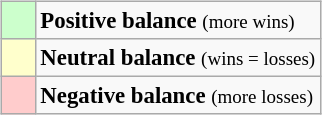<table class="wikitable" style="float:right; font-size:95%">
<tr>
<td style="background:#ccffcc;">    </td>
<td><strong>Positive balance</strong> <small>(more wins)</small></td>
</tr>
<tr>
<td style="background:#ffffcc;">    </td>
<td><strong>Neutral balance</strong> <small>(wins = losses)</small></td>
</tr>
<tr>
<td style="background:#ffcccc;">    </td>
<td><strong>Negative balance</strong> <small>(more losses)</small></td>
</tr>
</table>
